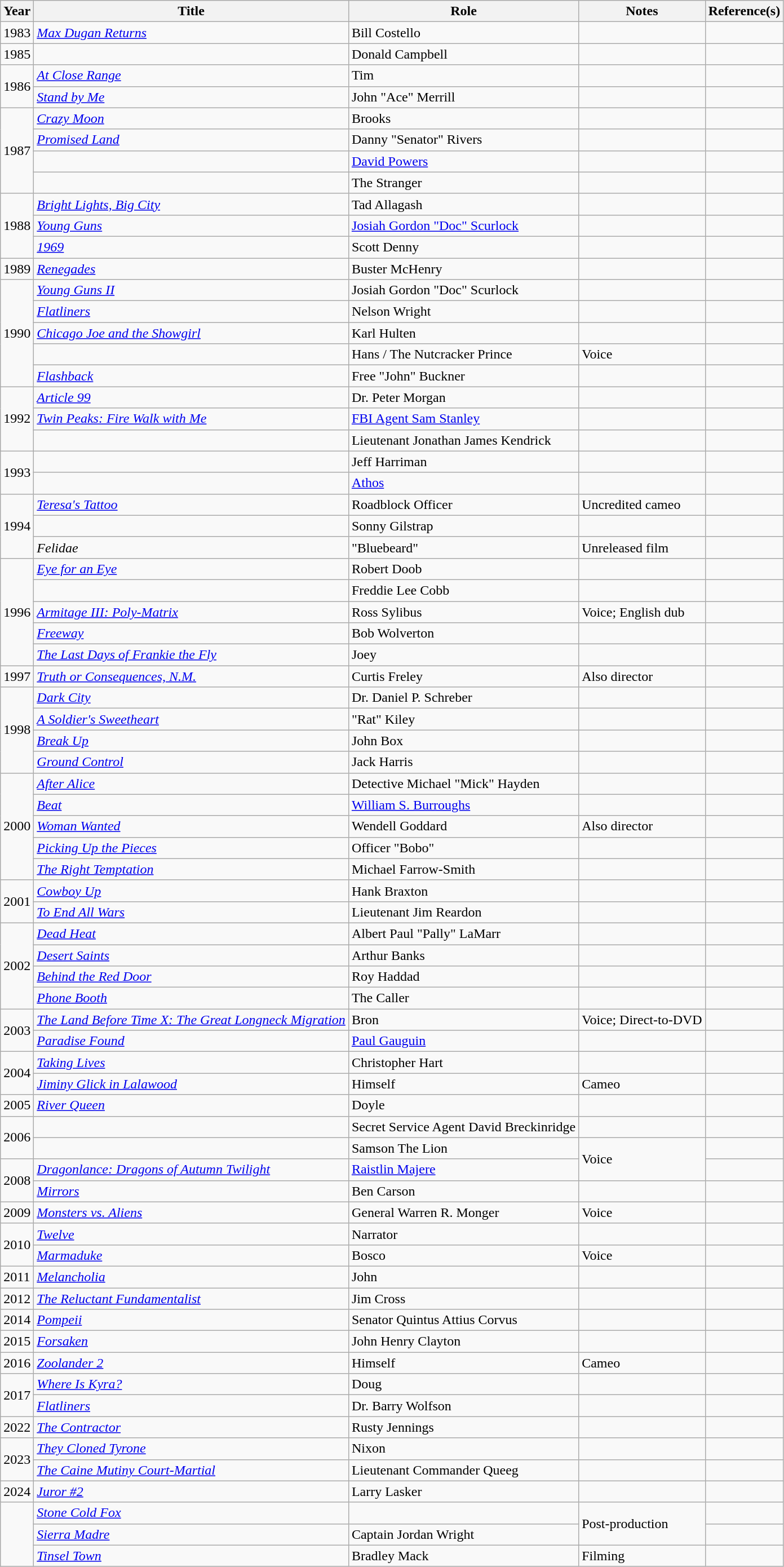<table class="wikitable sortable">
<tr>
<th>Year</th>
<th>Title</th>
<th>Role</th>
<th class="unsortable">Notes</th>
<th class="unsortable">Reference(s)</th>
</tr>
<tr>
<td>1983</td>
<td><em><a href='#'>Max Dugan Returns</a></em></td>
<td>Bill Costello</td>
<td></td>
<td></td>
</tr>
<tr>
<td>1985</td>
<td><em></em></td>
<td>Donald Campbell</td>
<td></td>
<td></td>
</tr>
<tr>
<td rowspan="2">1986</td>
<td><em><a href='#'>At Close Range</a></em></td>
<td>Tim</td>
<td></td>
<td></td>
</tr>
<tr>
<td><em><a href='#'>Stand by Me</a></em></td>
<td>John "Ace" Merrill</td>
<td></td>
<td></td>
</tr>
<tr>
<td rowspan="4">1987</td>
<td><em><a href='#'>Crazy Moon</a></em></td>
<td>Brooks</td>
<td></td>
<td></td>
</tr>
<tr>
<td><em><a href='#'>Promised Land</a></em></td>
<td>Danny "Senator" Rivers</td>
<td></td>
<td></td>
</tr>
<tr>
<td><em></em></td>
<td><a href='#'>David Powers</a></td>
<td></td>
<td></td>
</tr>
<tr>
<td><em></em></td>
<td>The Stranger</td>
<td></td>
<td></td>
</tr>
<tr>
<td rowspan="3">1988</td>
<td><em><a href='#'>Bright Lights, Big City</a></em></td>
<td>Tad Allagash</td>
<td></td>
<td></td>
</tr>
<tr>
<td><em><a href='#'>Young Guns</a></em></td>
<td><a href='#'>Josiah Gordon "Doc" Scurlock</a></td>
<td></td>
<td></td>
</tr>
<tr>
<td><em><a href='#'>1969</a></em></td>
<td>Scott Denny</td>
<td></td>
<td></td>
</tr>
<tr>
<td>1989</td>
<td><em><a href='#'>Renegades</a></em></td>
<td>Buster McHenry</td>
<td></td>
<td></td>
</tr>
<tr>
<td rowspan="5">1990</td>
<td><em><a href='#'>Young Guns II</a></em></td>
<td>Josiah Gordon "Doc" Scurlock</td>
<td></td>
<td></td>
</tr>
<tr>
<td><em><a href='#'>Flatliners</a></em></td>
<td>Nelson Wright</td>
<td></td>
<td></td>
</tr>
<tr>
<td><em><a href='#'>Chicago Joe and the Showgirl</a></em></td>
<td>Karl Hulten</td>
<td></td>
<td></td>
</tr>
<tr>
<td><em></em></td>
<td>Hans / The Nutcracker Prince</td>
<td>Voice</td>
<td></td>
</tr>
<tr>
<td><em><a href='#'>Flashback</a></em></td>
<td>Free "John" Buckner</td>
<td></td>
<td></td>
</tr>
<tr>
<td rowspan="3">1992</td>
<td><em><a href='#'>Article 99</a></em></td>
<td>Dr. Peter Morgan</td>
<td></td>
<td></td>
</tr>
<tr>
<td><em><a href='#'>Twin Peaks: Fire Walk with Me</a></em></td>
<td><a href='#'>FBI Agent Sam Stanley</a></td>
<td></td>
<td></td>
</tr>
<tr>
<td><em></em></td>
<td>Lieutenant Jonathan James Kendrick</td>
<td></td>
<td></td>
</tr>
<tr>
<td rowspan="2">1993</td>
<td><em></em></td>
<td>Jeff Harriman</td>
<td></td>
<td></td>
</tr>
<tr>
<td><em></em></td>
<td><a href='#'>Athos</a></td>
<td></td>
<td></td>
</tr>
<tr>
<td rowspan="3">1994</td>
<td><em><a href='#'>Teresa's Tattoo</a></em></td>
<td>Roadblock Officer</td>
<td>Uncredited cameo</td>
<td></td>
</tr>
<tr>
<td><em></em></td>
<td>Sonny Gilstrap</td>
<td></td>
<td></td>
</tr>
<tr>
<td><em>Felidae</em></td>
<td>"Bluebeard"</td>
<td>Unreleased film</td>
<td></td>
</tr>
<tr>
<td rowspan="5">1996</td>
<td><em><a href='#'>Eye for an Eye</a></em></td>
<td>Robert Doob</td>
<td></td>
<td></td>
</tr>
<tr>
<td><em></em></td>
<td>Freddie Lee Cobb</td>
<td></td>
<td></td>
</tr>
<tr>
<td><em><a href='#'>Armitage III: Poly-Matrix</a></em></td>
<td>Ross Sylibus</td>
<td>Voice; English dub</td>
<td></td>
</tr>
<tr>
<td><em><a href='#'>Freeway</a></em></td>
<td>Bob Wolverton</td>
<td></td>
<td></td>
</tr>
<tr>
<td data-sort-value="Last Days of Frankie the Fly, The"><em><a href='#'>The Last Days of Frankie the Fly</a></em></td>
<td>Joey</td>
<td></td>
<td></td>
</tr>
<tr>
<td>1997</td>
<td><em><a href='#'>Truth or Consequences, N.M.</a></em></td>
<td>Curtis Freley</td>
<td>Also director</td>
<td></td>
</tr>
<tr>
<td rowspan="4">1998</td>
<td><em><a href='#'>Dark City</a></em></td>
<td>Dr. Daniel P. Schreber</td>
<td></td>
<td></td>
</tr>
<tr>
<td data-sort-value="Soldier's Sweetheart, A"><em><a href='#'>A Soldier's Sweetheart</a></em></td>
<td>"Rat" Kiley</td>
<td></td>
<td></td>
</tr>
<tr>
<td><em><a href='#'>Break Up</a></em></td>
<td>John Box</td>
<td></td>
<td></td>
</tr>
<tr>
<td><em><a href='#'>Ground Control</a></em></td>
<td>Jack Harris</td>
<td></td>
<td></td>
</tr>
<tr>
<td rowspan="5">2000</td>
<td><em><a href='#'>After Alice</a></em></td>
<td>Detective Michael "Mick" Hayden</td>
<td></td>
<td></td>
</tr>
<tr>
<td><em><a href='#'>Beat</a></em></td>
<td><a href='#'>William S. Burroughs</a></td>
<td></td>
<td></td>
</tr>
<tr>
<td><em><a href='#'>Woman Wanted</a></em></td>
<td>Wendell Goddard</td>
<td>Also director</td>
<td></td>
</tr>
<tr>
<td><em><a href='#'>Picking Up the Pieces</a></em></td>
<td>Officer "Bobo"</td>
<td></td>
<td></td>
</tr>
<tr>
<td data-sort-value="Right Temptation, The"><em><a href='#'>The Right Temptation</a></em></td>
<td>Michael Farrow-Smith</td>
<td></td>
<td></td>
</tr>
<tr>
<td rowspan="2">2001</td>
<td><em><a href='#'>Cowboy Up</a></em></td>
<td>Hank Braxton</td>
<td></td>
<td></td>
</tr>
<tr>
<td><em><a href='#'>To End All Wars</a></em></td>
<td>Lieutenant Jim Reardon</td>
<td></td>
<td></td>
</tr>
<tr>
<td rowspan="4">2002</td>
<td><em><a href='#'>Dead Heat</a></em></td>
<td>Albert Paul "Pally" LaMarr</td>
<td></td>
<td></td>
</tr>
<tr>
<td><em><a href='#'>Desert Saints</a></em></td>
<td>Arthur Banks</td>
<td></td>
<td></td>
</tr>
<tr>
<td><em><a href='#'>Behind the Red Door</a></em></td>
<td>Roy Haddad</td>
<td></td>
<td></td>
</tr>
<tr>
<td><em><a href='#'>Phone Booth</a></em></td>
<td>The Caller</td>
<td></td>
<td></td>
</tr>
<tr>
<td rowspan="2">2003</td>
<td data-sort-value="Land Before Time X: The Great Longneck Migration, The"><em><a href='#'>The Land Before Time X: The Great Longneck Migration</a></em></td>
<td>Bron</td>
<td>Voice; Direct-to-DVD</td>
<td></td>
</tr>
<tr>
<td><em><a href='#'>Paradise Found</a></em></td>
<td><a href='#'>Paul Gauguin</a></td>
<td></td>
<td></td>
</tr>
<tr>
<td rowspan="2">2004</td>
<td><em><a href='#'>Taking Lives</a></em></td>
<td>Christopher Hart</td>
<td></td>
<td></td>
</tr>
<tr>
<td><em><a href='#'>Jiminy Glick in Lalawood</a></em></td>
<td>Himself</td>
<td>Cameo</td>
<td></td>
</tr>
<tr>
<td>2005</td>
<td><em><a href='#'>River Queen</a></em></td>
<td>Doyle</td>
<td></td>
<td></td>
</tr>
<tr>
<td rowspan="2">2006</td>
<td><em></em></td>
<td>Secret Service Agent David Breckinridge</td>
<td></td>
<td></td>
</tr>
<tr>
<td><em></em></td>
<td>Samson The Lion</td>
<td rowspan="2">Voice</td>
<td></td>
</tr>
<tr>
<td rowspan="2">2008</td>
<td><em><a href='#'>Dragonlance: Dragons of Autumn Twilight</a></em></td>
<td><a href='#'>Raistlin Majere</a></td>
<td></td>
</tr>
<tr>
<td><em><a href='#'>Mirrors</a></em></td>
<td>Ben Carson</td>
<td></td>
<td></td>
</tr>
<tr>
<td>2009</td>
<td><em><a href='#'>Monsters vs. Aliens</a></em></td>
<td>General Warren R. Monger</td>
<td>Voice</td>
<td></td>
</tr>
<tr>
<td rowspan="2">2010</td>
<td><em><a href='#'>Twelve</a></em></td>
<td>Narrator</td>
<td></td>
<td></td>
</tr>
<tr>
<td><em><a href='#'>Marmaduke</a></em></td>
<td>Bosco</td>
<td>Voice</td>
<td></td>
</tr>
<tr>
<td>2011</td>
<td><em><a href='#'>Melancholia</a></em></td>
<td>John</td>
<td></td>
<td></td>
</tr>
<tr>
<td>2012</td>
<td data-sort-value="Reluctant Fundamentalist, The"><em><a href='#'>The Reluctant Fundamentalist</a></em></td>
<td>Jim Cross</td>
<td></td>
<td></td>
</tr>
<tr>
<td>2014</td>
<td><em><a href='#'>Pompeii</a></em></td>
<td>Senator Quintus Attius Corvus</td>
<td></td>
<td></td>
</tr>
<tr>
<td>2015</td>
<td><em><a href='#'>Forsaken</a></em></td>
<td>John Henry Clayton</td>
<td></td>
<td></td>
</tr>
<tr>
<td>2016</td>
<td><em><a href='#'>Zoolander 2</a></em></td>
<td>Himself</td>
<td>Cameo</td>
<td></td>
</tr>
<tr>
<td rowspan="2">2017</td>
<td><em><a href='#'>Where Is Kyra?</a></em></td>
<td>Doug</td>
<td></td>
<td></td>
</tr>
<tr>
<td><em><a href='#'>Flatliners</a></em></td>
<td>Dr. Barry Wolfson</td>
<td></td>
<td></td>
</tr>
<tr>
<td>2022</td>
<td data-sort-value="Contractor, The"><em><a href='#'>The Contractor</a></em></td>
<td>Rusty Jennings</td>
<td></td>
<td></td>
</tr>
<tr>
<td rowspan="2">2023</td>
<td><em><a href='#'>They Cloned Tyrone</a></em></td>
<td>Nixon</td>
<td></td>
<td></td>
</tr>
<tr>
<td data-sort-value="Caine Mutiny Court-Martial, The"><em><a href='#'>The Caine Mutiny Court-Martial</a></em></td>
<td>Lieutenant Commander Queeg</td>
<td></td>
<td></td>
</tr>
<tr>
<td>2024</td>
<td><em><a href='#'>Juror #2</a></em></td>
<td>Larry Lasker</td>
<td></td>
<td></td>
</tr>
<tr>
<td rowspan="3"></td>
<td><em><a href='#'>Stone Cold Fox</a></em></td>
<td></td>
<td rowspan="2">Post-production</td>
<td></td>
</tr>
<tr>
<td><em><a href='#'>Sierra Madre</a></em></td>
<td>Captain Jordan Wright</td>
<td></td>
</tr>
<tr>
<td><em><a href='#'>Tinsel Town</a></em></td>
<td>Bradley Mack</td>
<td>Filming</td>
<td></td>
</tr>
</table>
